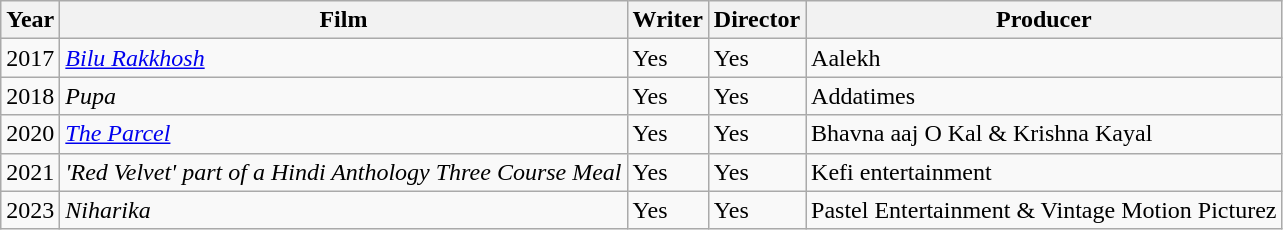<table class="wikitable sortable">
<tr>
<th>Year</th>
<th>Film</th>
<th>Writer</th>
<th>Director</th>
<th>Producer</th>
</tr>
<tr>
<td>2017</td>
<td><em><a href='#'>Bilu Rakkhosh</a></em></td>
<td>Yes</td>
<td>Yes</td>
<td>Aalekh</td>
</tr>
<tr>
<td>2018</td>
<td><em>Pupa</em></td>
<td>Yes</td>
<td>Yes</td>
<td>Addatimes</td>
</tr>
<tr>
<td>2020</td>
<td><em><a href='#'>The Parcel</a></em></td>
<td>Yes</td>
<td>Yes</td>
<td>Bhavna aaj O Kal & Krishna Kayal</td>
</tr>
<tr>
<td>2021</td>
<td><em>'Red Velvet' part of a Hindi Anthology Three Course Meal</em></td>
<td>Yes</td>
<td>Yes</td>
<td>Kefi entertainment</td>
</tr>
<tr>
<td>2023</td>
<td><em>Niharika</em></td>
<td>Yes</td>
<td>Yes</td>
<td>Pastel Entertainment & Vintage Motion Picturez</td>
</tr>
</table>
